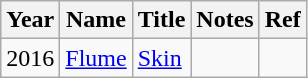<table class="wikitable">
<tr>
<th>Year</th>
<th>Name</th>
<th>Title</th>
<th>Notes</th>
<th>Ref</th>
</tr>
<tr>
<td>2016</td>
<td><a href='#'>Flume</a></td>
<td><a href='#'>Skin</a></td>
<td></td>
<td></td>
</tr>
</table>
